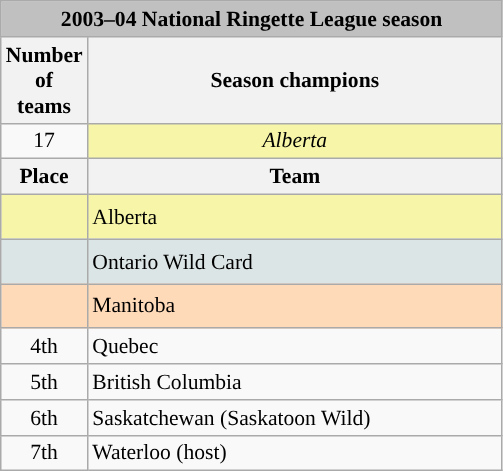<table class=wikitable style="text-align:center; font-size:90%;">
<tr>
<th colspan=2 width:5%" style="background:silver;">2003–04 National Ringette League season</th>
</tr>
<tr>
<th>Number of teams</th>
<th>Season champions</th>
</tr>
<tr>
<td>17</td>
<td style="background:#f7f6a8;"> <em>Alberta</em> </td>
</tr>
<tr>
<th width=15>Place</th>
<th width=270>Team</th>
</tr>
<tr style="background:#f7f6a8;">
<td style="text-align:center; height:23px;"></td>
<td align=left> Alberta</td>
</tr>
<tr style="background:#dce5e5;">
<td style="text-align:center; height:23px;"></td>
<td align=left> Ontario Wild Card</td>
</tr>
<tr style="background:#ffdab9;">
<td style="text-align:center; height:23px;"></td>
<td align=left> Manitoba</td>
</tr>
<tr>
<td>4th</td>
<td align=left> Quebec</td>
</tr>
<tr>
<td>5th</td>
<td align=left> British Columbia</td>
</tr>
<tr>
<td>6th</td>
<td align=left> Saskatchewan (Saskatoon Wild)</td>
</tr>
<tr>
<td>7th</td>
<td align=left> Waterloo (host)</td>
</tr>
</table>
